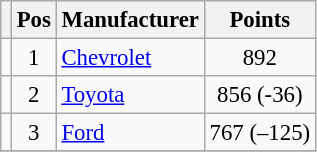<table class="wikitable" style="font-size: 95%;">
<tr>
<th></th>
<th>Pos</th>
<th>Manufacturer</th>
<th>Points</th>
</tr>
<tr>
<td align="left"></td>
<td style="text-align:center;">1</td>
<td><a href='#'>Chevrolet</a></td>
<td style="text-align:center;">892</td>
</tr>
<tr>
<td align="left"></td>
<td style="text-align:center;">2</td>
<td><a href='#'>Toyota</a></td>
<td style="text-align:center;">856 (-36)</td>
</tr>
<tr>
<td align="left"></td>
<td style="text-align:center;">3</td>
<td><a href='#'>Ford</a></td>
<td style="text-align:center;">767 (–125)</td>
</tr>
<tr class="sortbottom">
</tr>
</table>
